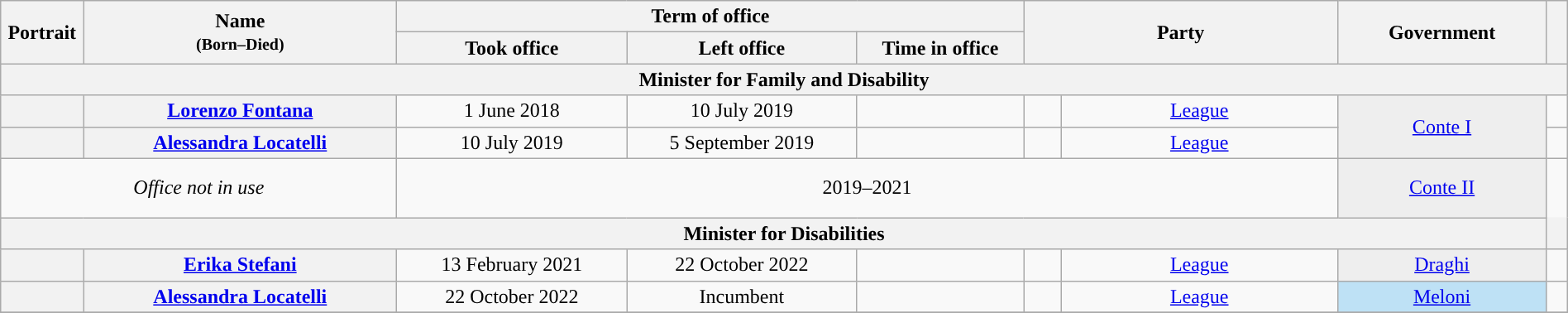<table class="wikitable" style="text-align:center; style="width=100%">
<tr>
<th width=1% rowspan=2>Portrait</th>
<th width=15% rowspan=2>Name<br><small>(Born–Died)</small></th>
<th width=30% colspan=3>Term of office</th>
<th width=15% rowspan=2 colspan=2>Party</th>
<th width=10% rowspan=2>Government</th>
<th width=1% rowspan=2></th>
</tr>
<tr style="text-align:center;">
<th width=11%>Took office</th>
<th width=11%>Left office</th>
<th width=8%>Time in office</th>
</tr>
<tr>
<th colspan=9>Minister for Family and Disability</th>
</tr>
<tr>
<th></th>
<th scope="row" style="font-weight:normal"><strong><a href='#'>Lorenzo Fontana</a></strong><br></th>
<td>1 June 2018</td>
<td>10 July 2019</td>
<td></td>
<td></td>
<td><a href='#'>League</a></td>
<td rowspan=2 bgcolor=#EEEEEE><a href='#'>Conte I</a></td>
<td></td>
</tr>
<tr>
<th></th>
<th scope="row" style="font-weight:normal"><strong><a href='#'>Alessandra Locatelli</a></strong><br></th>
<td>10 July 2019</td>
<td>5 September 2019</td>
<td></td>
<td></td>
<td><a href='#'>League</a></td>
<td></td>
</tr>
<tr style="height:3em;">
<td colspan=2><em>Office not in use</em></td>
<td colspan=5 align="center">2019–2021</td>
<td bgcolor=#EEEEEE><a href='#'>Conte II</a></td>
<td rowspan=2></td>
</tr>
<tr>
<th colspan=9>Minister for Disabilities</th>
</tr>
<tr>
<th></th>
<th scope="row" style="font-weight:normal"><strong><a href='#'>Erika Stefani</a></strong><br></th>
<td>13 February 2021</td>
<td>22 October 2022</td>
<td></td>
<td></td>
<td><a href='#'>League</a></td>
<td bgcolor=#EEEEEE><a href='#'>Draghi</a></td>
<td></td>
</tr>
<tr>
<th></th>
<th scope="row" style="font-weight:normal"><strong><a href='#'>Alessandra Locatelli</a></strong><br></th>
<td>22 October 2022</td>
<td>Incumbent</td>
<td></td>
<td></td>
<td><a href='#'>League</a></td>
<td bgcolor=#BEE1F5><a href='#'>Meloni</a></td>
<td></td>
</tr>
<tr>
</tr>
</table>
